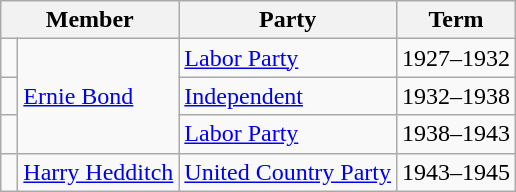<table class="wikitable">
<tr>
<th colspan="2">Member</th>
<th>Party</th>
<th>Term</th>
</tr>
<tr>
<td> </td>
<td rowspan=3><a href='#'>Ernie Bond</a></td>
<td><a href='#'>Labor Party</a></td>
<td>1927–1932</td>
</tr>
<tr>
<td> </td>
<td><a href='#'>Independent</a></td>
<td>1932–1938</td>
</tr>
<tr>
<td> </td>
<td><a href='#'>Labor Party</a></td>
<td>1938–1943</td>
</tr>
<tr>
<td> </td>
<td><a href='#'>Harry Hedditch</a></td>
<td><a href='#'>United Country Party</a></td>
<td>1943–1945</td>
</tr>
</table>
